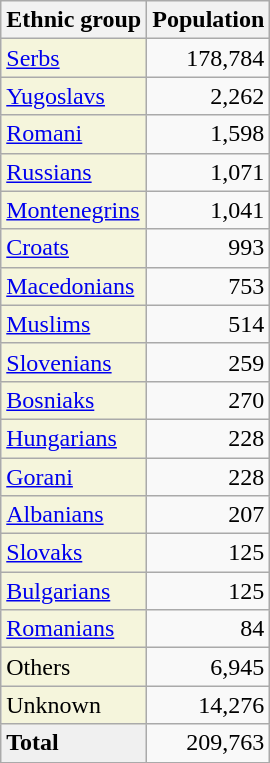<table class="wikitable">
<tr>
<th>Ethnic group</th>
<th>Population</th>
</tr>
<tr>
<td style="background:beige;"><a href='#'>Serbs</a></td>
<td align="right">178,784</td>
</tr>
<tr>
<td style="background:beige;"><a href='#'>Yugoslavs</a></td>
<td align="right">2,262</td>
</tr>
<tr>
<td style="background:beige;"><a href='#'>Romani</a></td>
<td align="right">1,598</td>
</tr>
<tr>
<td style="background:beige;"><a href='#'>Russians</a></td>
<td align="right">1,071</td>
</tr>
<tr>
<td style="background:beige;"><a href='#'>Montenegrins</a></td>
<td align="right">1,041</td>
</tr>
<tr>
<td style="background:beige;"><a href='#'>Croats</a></td>
<td align="right">993</td>
</tr>
<tr>
<td style="background:beige;"><a href='#'>Macedonians</a></td>
<td align="right">753</td>
</tr>
<tr>
<td style="background:beige;"><a href='#'>Muslims</a></td>
<td align="right">514</td>
</tr>
<tr>
<td style="background:beige;"><a href='#'>Slovenians</a></td>
<td align="right">259</td>
</tr>
<tr>
<td style="background:beige;"><a href='#'>Bosniaks</a></td>
<td align="right">270</td>
</tr>
<tr>
<td style="background:beige;"><a href='#'>Hungarians</a></td>
<td align="right">228</td>
</tr>
<tr>
<td style="background:beige;"><a href='#'>Gorani</a></td>
<td align="right">228</td>
</tr>
<tr>
<td style="background:beige;"><a href='#'>Albanians</a></td>
<td align="right">207</td>
</tr>
<tr>
<td style="background:beige;"><a href='#'>Slovaks</a></td>
<td align="right">125</td>
</tr>
<tr>
<td style="background:beige;"><a href='#'>Bulgarians</a></td>
<td align="right">125</td>
</tr>
<tr>
<td style="background:beige;"><a href='#'>Romanians</a></td>
<td align="right">84</td>
</tr>
<tr>
<td style="background:beige;">Others</td>
<td align="right">6,945</td>
</tr>
<tr>
<td style="background:beige;">Unknown</td>
<td align="right">14,276</td>
</tr>
<tr>
<td style="background:#F0F0F0;"><strong>Total</strong></td>
<td align="right">209,763</td>
</tr>
</table>
